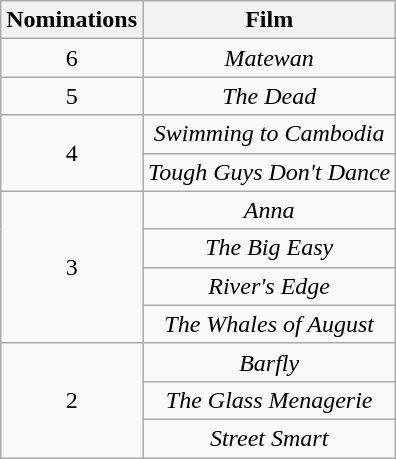<table class="wikitable" rowspan=2 border=2 style="text-align:center;">
<tr>
<th>Nominations</th>
<th>Film</th>
</tr>
<tr>
<td>6</td>
<td><em>Matewan</em></td>
</tr>
<tr>
<td>5</td>
<td><em>The Dead</em></td>
</tr>
<tr>
<td rowspan="2">4</td>
<td><em>Swimming to Cambodia</em></td>
</tr>
<tr>
<td><em>Tough Guys Don't Dance</em></td>
</tr>
<tr>
<td rowspan="4">3</td>
<td><em>Anna</em></td>
</tr>
<tr>
<td><em>The Big Easy</em></td>
</tr>
<tr>
<td><em>River's Edge</em></td>
</tr>
<tr>
<td><em>The Whales of August</em></td>
</tr>
<tr>
<td rowspan="3">2</td>
<td><em>Barfly</em></td>
</tr>
<tr>
<td><em>The Glass Menagerie</em></td>
</tr>
<tr>
<td><em>Street Smart</em></td>
</tr>
</table>
